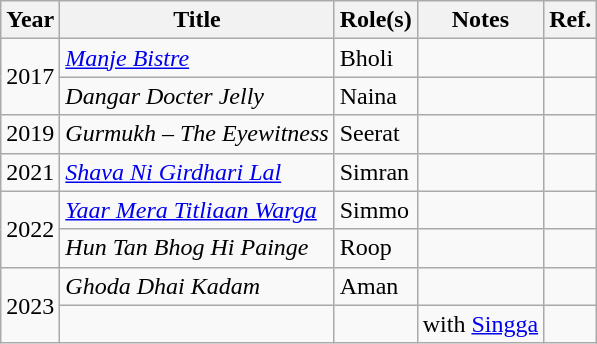<table class="wikitable">
<tr>
<th>Year</th>
<th>Title</th>
<th>Role(s)</th>
<th>Notes</th>
<th>Ref.</th>
</tr>
<tr>
<td rowspan="2">2017</td>
<td><em><a href='#'>Manje Bistre</a></em></td>
<td>Bholi</td>
<td></td>
<td></td>
</tr>
<tr>
<td><em>Dangar Docter Jelly</em></td>
<td>Naina</td>
<td></td>
<td></td>
</tr>
<tr>
<td>2019</td>
<td><em>Gurmukh – The Eyewitness</em></td>
<td>Seerat</td>
<td></td>
<td></td>
</tr>
<tr>
<td>2021</td>
<td><em><a href='#'>Shava Ni Girdhari Lal</a></em></td>
<td>Simran</td>
<td></td>
<td></td>
</tr>
<tr>
<td rowspan="2">2022</td>
<td><em><a href='#'>Yaar Mera Titliaan Warga</a></em></td>
<td>Simmo</td>
<td></td>
<td></td>
</tr>
<tr>
<td><em>Hun Tan Bhog Hi Painge</em></td>
<td>Roop</td>
<td></td>
<td></td>
</tr>
<tr>
<td rowspan="2">2023</td>
<td><em>Ghoda Dhai Kadam</em></td>
<td>Aman</td>
<td></td>
<td></td>
</tr>
<tr>
<td></td>
<td></td>
<td>with <a href='#'>Singga</a></td>
<td></td>
</tr>
</table>
